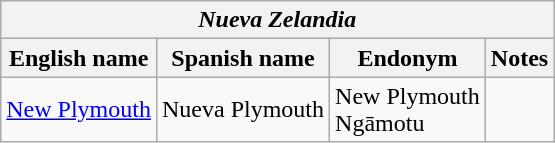<table class="wikitable sortable">
<tr>
<th colspan="4"> <em>Nueva Zelandia</em></th>
</tr>
<tr>
<th>English name</th>
<th>Spanish name</th>
<th>Endonym</th>
<th>Notes</th>
</tr>
<tr>
<td><a href='#'>New Plymouth</a></td>
<td>Nueva Plymouth</td>
<td>New Plymouth<br>Ngāmotu</td>
<td></td>
</tr>
</table>
